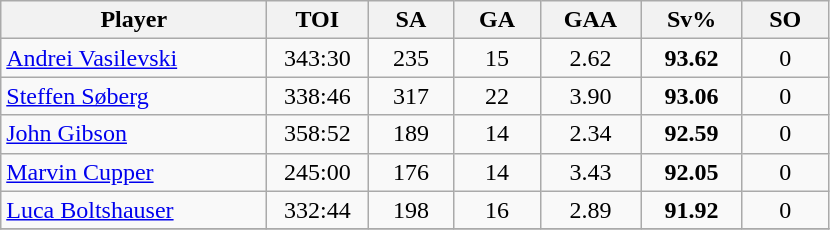<table class="wikitable sortable" style="text-align:center;">
<tr>
<th width="170px">Player</th>
<th width="60px">TOI</th>
<th width="50px">SA</th>
<th width="50px">GA</th>
<th width="60px">GAA</th>
<th width="60px">Sv%</th>
<th width="50px">SO</th>
</tr>
<tr>
<td style="text-align:left;"> <a href='#'>Andrei Vasilevski</a></td>
<td>343:30</td>
<td>235</td>
<td>15</td>
<td>2.62</td>
<td><strong>93.62</strong></td>
<td>0</td>
</tr>
<tr>
<td style="text-align:left;"> <a href='#'>Steffen Søberg</a></td>
<td>338:46</td>
<td>317</td>
<td>22</td>
<td>3.90</td>
<td><strong>93.06</strong></td>
<td>0</td>
</tr>
<tr>
<td style="text-align:left;"> <a href='#'>John Gibson</a></td>
<td>358:52</td>
<td>189</td>
<td>14</td>
<td>2.34</td>
<td><strong>92.59</strong></td>
<td>0</td>
</tr>
<tr>
<td style="text-align:left;"> <a href='#'>Marvin Cupper</a></td>
<td>245:00</td>
<td>176</td>
<td>14</td>
<td>3.43</td>
<td><strong>92.05</strong></td>
<td>0</td>
</tr>
<tr>
<td style="text-align:left;"> <a href='#'>Luca Boltshauser</a></td>
<td>332:44</td>
<td>198</td>
<td>16</td>
<td>2.89</td>
<td><strong>91.92</strong></td>
<td>0</td>
</tr>
<tr>
</tr>
</table>
